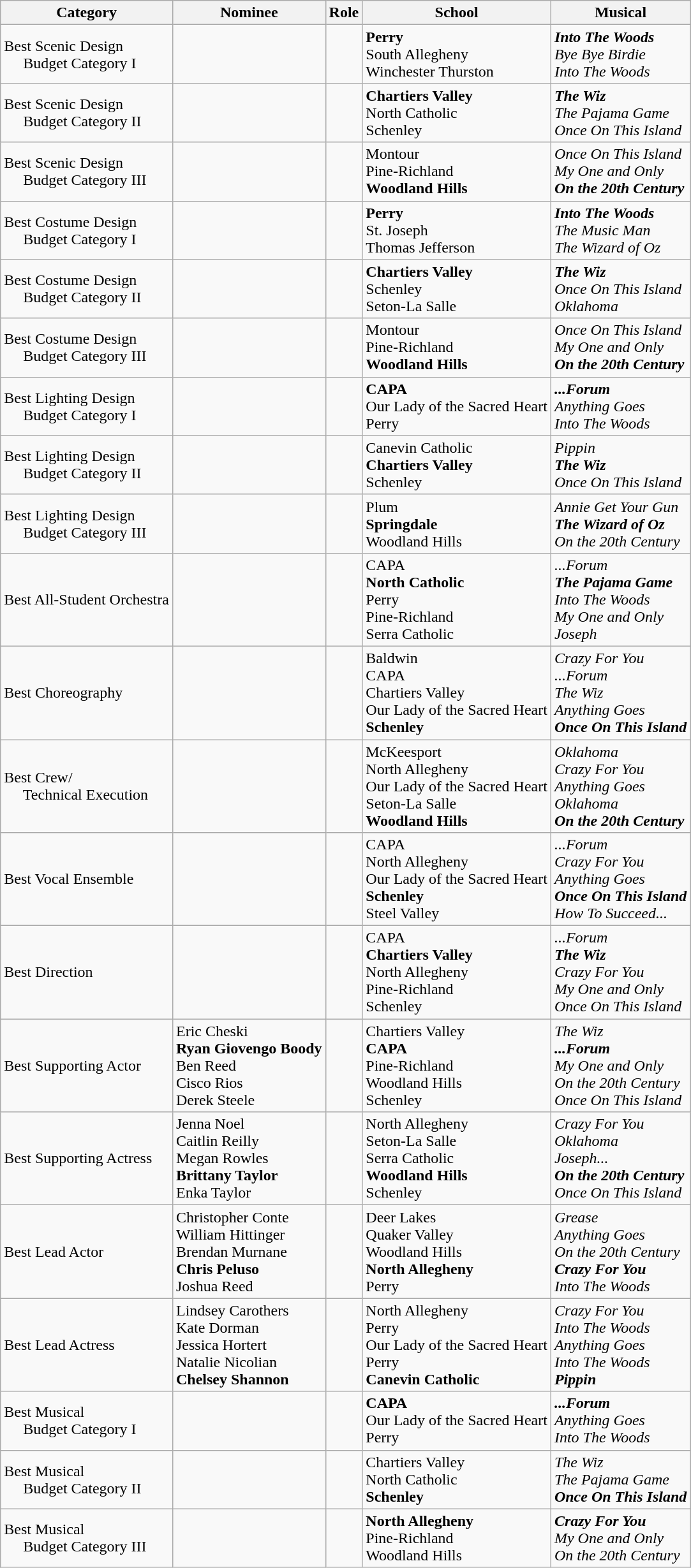<table class="wikitable">
<tr>
<th>Category</th>
<th>Nominee</th>
<th>Role</th>
<th>School</th>
<th>Musical</th>
</tr>
<tr>
<td>Best Scenic Design<br>     Budget Category I</td>
<td></td>
<td></td>
<td><strong>Perry</strong><br>South Allegheny<br>Winchester Thurston</td>
<td><strong><em>Into The Woods</em></strong><br><em>Bye Bye Birdie</em><br><em>Into The Woods</em></td>
</tr>
<tr>
<td>Best Scenic Design<br>     Budget Category II</td>
<td></td>
<td></td>
<td><strong>Chartiers Valley</strong><br>North Catholic<br>Schenley</td>
<td><strong><em>The Wiz</em></strong><br><em>The Pajama Game</em><br><em>Once On This Island</em></td>
</tr>
<tr>
<td>Best Scenic Design<br>     Budget Category III</td>
<td></td>
<td></td>
<td>Montour<br>Pine-Richland<br><strong>Woodland Hills</strong></td>
<td><em>Once On This Island</em><br><em>My One and Only</em><br><strong><em>On the 20th Century</em></strong></td>
</tr>
<tr>
<td>Best Costume Design<br>     Budget Category I</td>
<td></td>
<td></td>
<td><strong>Perry</strong><br>St. Joseph<br>Thomas Jefferson</td>
<td><strong><em>Into The Woods</em></strong><br><em>The Music Man</em><br><em>The Wizard of Oz</em></td>
</tr>
<tr>
<td>Best Costume Design<br>     Budget Category II</td>
<td></td>
<td></td>
<td><strong>Chartiers Valley</strong><br>Schenley<br>Seton-La Salle</td>
<td><strong><em>The Wiz</em></strong><br><em>Once On This Island</em><br><em>Oklahoma</em></td>
</tr>
<tr>
<td>Best Costume Design<br>     Budget Category III</td>
<td></td>
<td></td>
<td>Montour<br>Pine-Richland<br><strong>Woodland Hills</strong></td>
<td><em>Once On This Island</em><br><em>My One and Only</em><br><strong><em>On the 20th Century</em></strong></td>
</tr>
<tr>
<td>Best Lighting Design<br>     Budget Category I</td>
<td></td>
<td></td>
<td><strong>CAPA</strong><br>Our Lady of the Sacred Heart<br>Perry</td>
<td><strong><em>...Forum</em></strong><br><em>Anything Goes</em><br><em>Into The Woods</em></td>
</tr>
<tr>
<td>Best Lighting Design<br>     Budget Category II</td>
<td></td>
<td></td>
<td>Canevin Catholic<br><strong>Chartiers Valley</strong><br>Schenley</td>
<td><em>Pippin</em><br><strong><em>The Wiz</em></strong><br><em>Once On This Island</em></td>
</tr>
<tr>
<td>Best Lighting Design<br>     Budget Category III</td>
<td></td>
<td></td>
<td>Plum<br><strong>Springdale</strong><br>Woodland Hills</td>
<td><em>Annie Get Your Gun</em><br><strong><em>The Wizard of Oz</em></strong><br><em>On the 20th Century</em></td>
</tr>
<tr>
<td>Best All-Student Orchestra</td>
<td></td>
<td></td>
<td>CAPA<br><strong>North Catholic</strong><br>Perry<br>Pine-Richland<br>Serra Catholic</td>
<td><em>...Forum</em><br><strong><em>The Pajama Game</em></strong><br><em>Into The Woods</em><br><em>My One and Only</em><br><em>Joseph</em></td>
</tr>
<tr>
<td>Best Choreography</td>
<td></td>
<td></td>
<td>Baldwin<br>CAPA<br>Chartiers Valley<br>Our Lady of the Sacred Heart<br><strong>Schenley</strong></td>
<td><em>Crazy For You</em><br><em>...Forum</em><br><em>The Wiz</em><br><em>Anything Goes</em><br><strong><em>Once On This Island</em></strong></td>
</tr>
<tr>
<td>Best Crew/<br>     Technical Execution</td>
<td></td>
<td></td>
<td>McKeesport<br>North Allegheny<br>Our Lady of the Sacred Heart<br>Seton-La Salle<br><strong>Woodland Hills</strong></td>
<td><em>Oklahoma</em><br><em>Crazy For You</em><br><em>Anything Goes</em><br><em>Oklahoma</em><br><strong><em>On the 20th Century</em></strong></td>
</tr>
<tr>
<td>Best Vocal Ensemble</td>
<td></td>
<td></td>
<td>CAPA<br>North Allegheny<br>Our Lady of the Sacred Heart<br><strong>Schenley</strong><br>Steel Valley</td>
<td><em>...Forum</em><br><em>Crazy For You</em><br><em>Anything Goes</em><br><strong><em>Once On This Island</em></strong><br><em>How To Succeed...</em></td>
</tr>
<tr>
<td>Best Direction</td>
<td></td>
<td></td>
<td>CAPA<br><strong>Chartiers Valley</strong><br>North Allegheny<br>Pine-Richland<br>Schenley</td>
<td><em>...Forum</em><br><strong><em>The Wiz</em></strong><br><em>Crazy For You</em><br><em>My One and Only</em><br><em>Once On This Island</em></td>
</tr>
<tr>
<td>Best Supporting Actor</td>
<td>Eric Cheski<br><strong>Ryan Giovengo Boody</strong><br>Ben Reed<br>Cisco Rios<br>Derek Steele</td>
<td></td>
<td>Chartiers Valley<br><strong>CAPA</strong><br>Pine-Richland<br>Woodland Hills<br>Schenley</td>
<td><em>The Wiz</em><br><strong><em>...Forum</em></strong><br><em>My One and Only</em><br><em>On the 20th Century</em><br><em>Once On This Island</em></td>
</tr>
<tr>
<td>Best Supporting Actress</td>
<td>Jenna Noel<br>Caitlin Reilly<br>Megan Rowles<br><strong>Brittany Taylor</strong><br>Enka Taylor</td>
<td></td>
<td>North Allegheny<br>Seton-La Salle<br>Serra Catholic<br><strong>Woodland Hills</strong><br>Schenley</td>
<td><em>Crazy For You</em><br><em>Oklahoma</em><br><em>Joseph...</em><br><strong><em>On the 20th Century</em></strong><br><em>Once On This Island</em></td>
</tr>
<tr>
<td>Best Lead Actor</td>
<td>Christopher Conte<br>William Hittinger<br>Brendan Murnane<br><strong>Chris Peluso</strong><br>Joshua Reed</td>
<td></td>
<td>Deer Lakes<br>Quaker Valley<br>Woodland Hills<br><strong>North Allegheny</strong><br>Perry</td>
<td><em>Grease</em><br><em>Anything Goes</em><br><em>On the 20th Century</em><br><strong><em>Crazy For You</em></strong><br><em>Into The Woods</em></td>
</tr>
<tr>
<td>Best Lead Actress</td>
<td>Lindsey Carothers<br>Kate Dorman<br>Jessica Hortert<br>Natalie Nicolian<br><strong>Chelsey Shannon</strong></td>
<td></td>
<td>North Allegheny<br>Perry<br>Our Lady of the Sacred Heart<br>Perry<br><strong>Canevin Catholic</strong></td>
<td><em>Crazy For You</em><br><em>Into The Woods</em><br><em>Anything Goes</em><br><em>Into The Woods</em><br><strong><em>Pippin</em></strong></td>
</tr>
<tr>
<td>Best Musical<br>     Budget Category I</td>
<td></td>
<td></td>
<td><strong>CAPA</strong><br>Our Lady of the Sacred Heart<br>Perry</td>
<td><strong><em>...Forum</em></strong><br><em>Anything Goes</em><br><em>Into The Woods</em></td>
</tr>
<tr>
<td>Best Musical<br>     Budget Category II</td>
<td></td>
<td></td>
<td>Chartiers Valley<br>North Catholic<br><strong>Schenley</strong></td>
<td><em>The Wiz</em><br><em>The Pajama Game</em><br><strong><em>Once On This Island</em></strong></td>
</tr>
<tr>
<td>Best Musical<br>     Budget Category III</td>
<td></td>
<td></td>
<td><strong>North Allegheny</strong><br>Pine-Richland<br>Woodland Hills</td>
<td><strong><em>Crazy For You</em></strong><br><em>My One and Only</em><br><em>On the 20th Century</em></td>
</tr>
</table>
